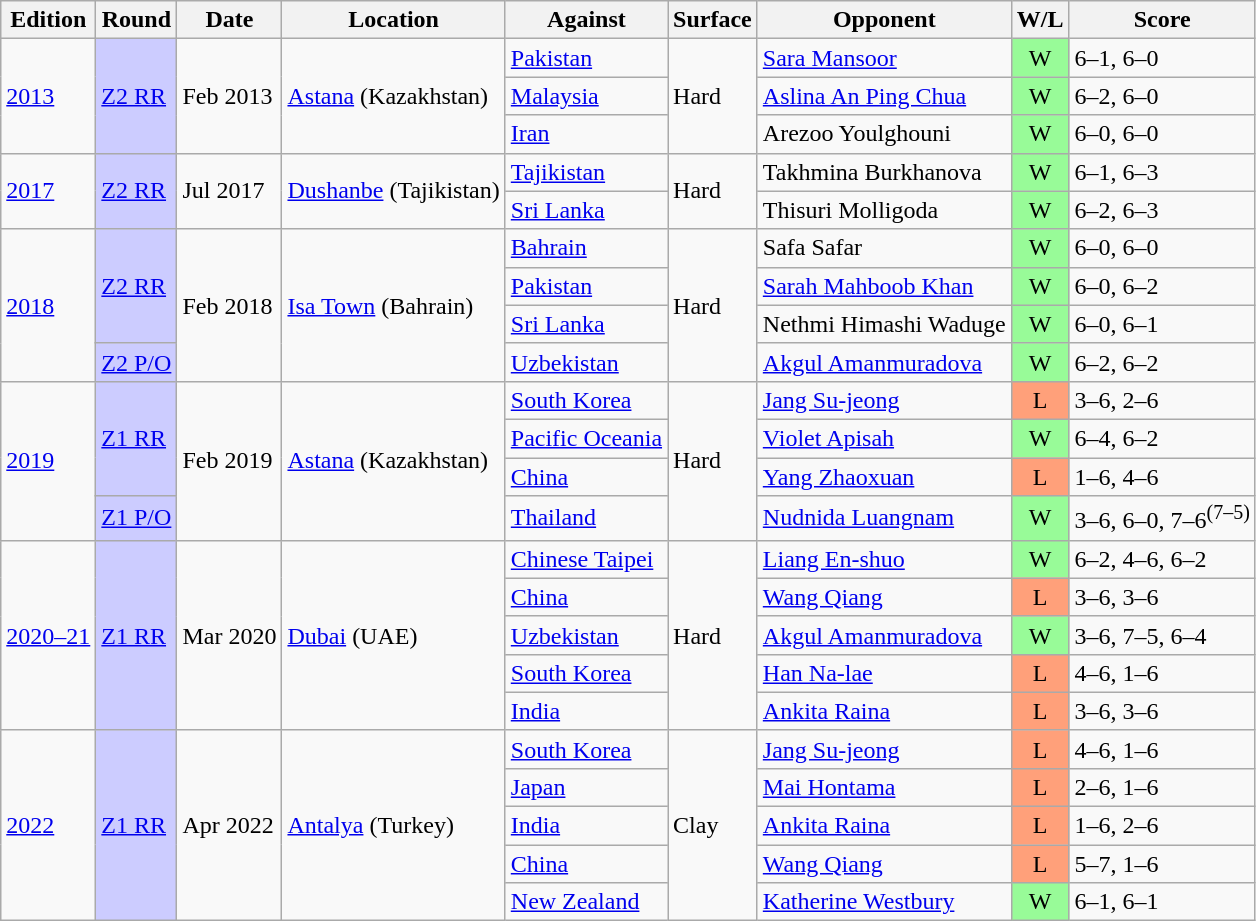<table class=wikitable>
<tr>
<th>Edition</th>
<th>Round</th>
<th>Date</th>
<th>Location</th>
<th>Against</th>
<th>Surface</th>
<th>Opponent</th>
<th>W/L</th>
<th>Score</th>
</tr>
<tr>
<td rowspan="3"><a href='#'>2013</a></td>
<td style="background:#ccccff;" rowspan=3><a href='#'>Z2 RR</a></td>
<td rowspan="3">Feb 2013</td>
<td rowspan=3><a href='#'>Astana</a> (Kazakhstan)</td>
<td> <a href='#'>Pakistan</a></td>
<td rowspan=3>Hard</td>
<td><a href='#'>Sara Mansoor</a></td>
<td style="text-align:center; background:#98fb98;">W</td>
<td>6–1, 6–0</td>
</tr>
<tr>
<td> <a href='#'>Malaysia</a></td>
<td><a href='#'>Aslina An Ping Chua</a></td>
<td style="text-align:center; background:#98fb98;">W</td>
<td>6–2, 6–0</td>
</tr>
<tr>
<td> <a href='#'>Iran</a></td>
<td>Arezoo Youlghouni</td>
<td style="text-align:center; background:#98fb98;">W</td>
<td>6–0, 6–0</td>
</tr>
<tr>
<td rowspan="2"><a href='#'>2017</a></td>
<td style="background:#ccccff;" rowspan=2><a href='#'>Z2 RR</a></td>
<td rowspan="2">Jul 2017</td>
<td rowspan=2><a href='#'>Dushanbe</a> (Tajikistan)</td>
<td> <a href='#'>Tajikistan</a></td>
<td rowspan=2>Hard</td>
<td>Takhmina Burkhanova</td>
<td style="text-align:center; background:#98fb98;">W</td>
<td>6–1, 6–3</td>
</tr>
<tr>
<td> <a href='#'>Sri Lanka</a></td>
<td>Thisuri Molligoda</td>
<td style="text-align:center; background:#98fb98;">W</td>
<td>6–2, 6–3</td>
</tr>
<tr>
<td rowspan="4"><a href='#'>2018</a></td>
<td style="background:#ccccff;" rowspan=3><a href='#'>Z2 RR</a></td>
<td rowspan="4">Feb 2018</td>
<td rowspan=4><a href='#'>Isa Town</a> (Bahrain)</td>
<td> <a href='#'>Bahrain</a></td>
<td rowspan=4>Hard</td>
<td>Safa Safar</td>
<td style="text-align:center; background:#98fb98;">W</td>
<td>6–0, 6–0</td>
</tr>
<tr>
<td> <a href='#'>Pakistan</a></td>
<td><a href='#'>Sarah Mahboob Khan</a></td>
<td style="text-align:center; background:#98fb98;">W</td>
<td>6–0, 6–2</td>
</tr>
<tr>
<td> <a href='#'>Sri Lanka</a></td>
<td>Nethmi Himashi Waduge</td>
<td style="text-align:center; background:#98fb98;">W</td>
<td>6–0, 6–1</td>
</tr>
<tr>
<td style="background:#ccccff;"><a href='#'>Z2 P/O</a></td>
<td> <a href='#'>Uzbekistan</a></td>
<td><a href='#'>Akgul Amanmuradova</a></td>
<td style="text-align:center; background:#98fb98;">W</td>
<td>6–2, 6–2</td>
</tr>
<tr>
<td rowspan="4"><a href='#'>2019</a></td>
<td style="background:#ccccff;" rowspan=3><a href='#'>Z1 RR</a></td>
<td rowspan="4">Feb 2019</td>
<td rowspan=4><a href='#'>Astana</a> (Kazakhstan)</td>
<td> <a href='#'>South Korea</a></td>
<td rowspan=4>Hard</td>
<td><a href='#'>Jang Su-jeong</a></td>
<td style="text-align:center; background:#ffa07a;">L</td>
<td>3–6, 2–6</td>
</tr>
<tr>
<td> <a href='#'>Pacific Oceania</a></td>
<td><a href='#'>Violet Apisah</a></td>
<td style="text-align:center; background:#98fb98;">W</td>
<td>6–4, 6–2</td>
</tr>
<tr>
<td> <a href='#'>China</a></td>
<td><a href='#'>Yang Zhaoxuan</a></td>
<td style="text-align:center; background:#ffa07a;">L</td>
<td>1–6, 4–6</td>
</tr>
<tr>
<td style="background:#ccccff;"><a href='#'>Z1 P/O</a></td>
<td> <a href='#'>Thailand</a></td>
<td><a href='#'>Nudnida Luangnam</a></td>
<td style="text-align:center; background:#98fb98;">W</td>
<td>3–6, 6–0, 7–6<sup>(7–5)</sup></td>
</tr>
<tr>
<td rowspan="5"><a href='#'>2020–21</a></td>
<td style="background:#ccccff;" rowspan=5><a href='#'>Z1 RR</a></td>
<td rowspan="5">Mar 2020</td>
<td rowspan=5><a href='#'>Dubai</a> (UAE)</td>
<td> <a href='#'>Chinese Taipei</a></td>
<td rowspan=5>Hard</td>
<td><a href='#'>Liang En-shuo</a></td>
<td style="text-align:center; background:#98fb98;">W</td>
<td>6–2, 4–6, 6–2</td>
</tr>
<tr>
<td> <a href='#'>China</a></td>
<td><a href='#'>Wang Qiang</a></td>
<td style="text-align:center; background:#ffa07a;">L</td>
<td>3–6, 3–6</td>
</tr>
<tr>
<td> <a href='#'>Uzbekistan</a></td>
<td><a href='#'>Akgul Amanmuradova</a></td>
<td style="text-align:center; background:#98fb98;">W</td>
<td>3–6, 7–5, 6–4</td>
</tr>
<tr>
<td> <a href='#'>South Korea</a></td>
<td><a href='#'>Han Na-lae</a></td>
<td style="text-align:center; background:#ffa07a;">L</td>
<td>4–6, 1–6</td>
</tr>
<tr>
<td> <a href='#'>India</a></td>
<td><a href='#'>Ankita Raina</a></td>
<td style="text-align:center; background:#ffa07a;">L</td>
<td>3–6, 3–6</td>
</tr>
<tr>
<td rowspan="5"><a href='#'>2022</a></td>
<td style="background:#ccccff;" rowspan=5><a href='#'>Z1 RR</a></td>
<td rowspan="5">Apr 2022</td>
<td rowspan=5><a href='#'>Antalya</a> (Turkey)</td>
<td> <a href='#'>South Korea</a></td>
<td rowspan=5>Clay</td>
<td><a href='#'>Jang Su-jeong</a></td>
<td style="text-align:center; background:#ffa07a;">L</td>
<td>4–6, 1–6</td>
</tr>
<tr>
<td> <a href='#'>Japan</a></td>
<td><a href='#'>Mai Hontama</a></td>
<td style="text-align:center; background:#ffa07a;">L</td>
<td>2–6, 1–6</td>
</tr>
<tr>
<td> <a href='#'>India</a></td>
<td><a href='#'>Ankita Raina</a></td>
<td style="text-align:center; background:#ffa07a;">L</td>
<td>1–6, 2–6</td>
</tr>
<tr>
<td> <a href='#'>China</a></td>
<td><a href='#'>Wang Qiang</a></td>
<td style="text-align:center; background:#ffa07a;">L</td>
<td>5–7, 1–6</td>
</tr>
<tr>
<td> <a href='#'>New Zealand</a></td>
<td><a href='#'>Katherine Westbury</a></td>
<td style="text-align:center; background:#98fb98;">W</td>
<td>6–1, 6–1</td>
</tr>
</table>
